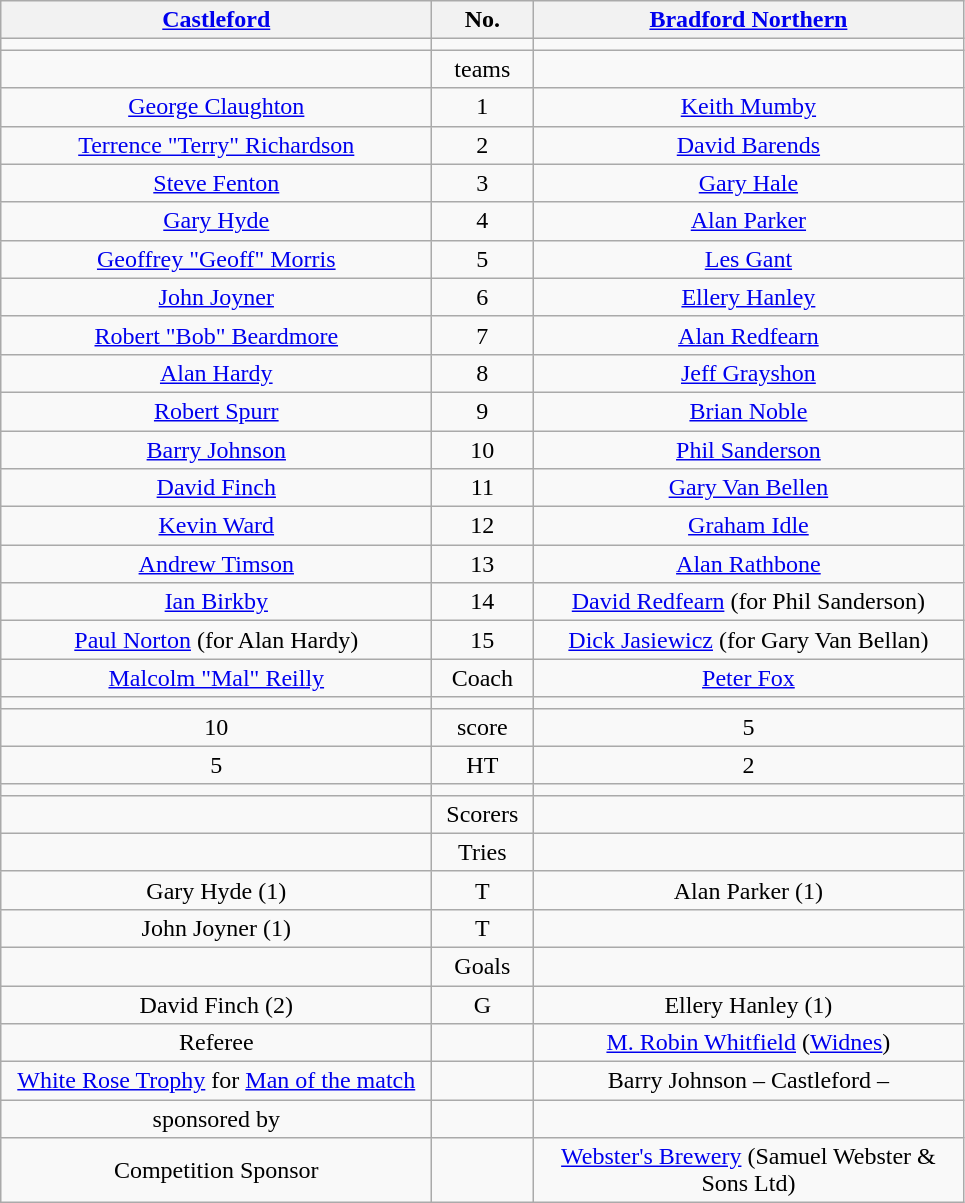<table class="wikitable" style="text-align:center;">
<tr>
<th width=280 abbr=winner><a href='#'>Castleford</a></th>
<th width=60 abbr="Number">No.</th>
<th width=280 abbr=runner-up><a href='#'>Bradford Northern</a></th>
</tr>
<tr>
<td></td>
<td></td>
<td></td>
</tr>
<tr>
<td></td>
<td>teams</td>
<td></td>
</tr>
<tr>
<td><a href='#'>George Claughton</a></td>
<td>1</td>
<td><a href='#'>Keith Mumby</a></td>
</tr>
<tr>
<td><a href='#'>Terrence "Terry" Richardson</a></td>
<td>2</td>
<td><a href='#'>David Barends</a></td>
</tr>
<tr>
<td><a href='#'>Steve Fenton</a></td>
<td>3</td>
<td><a href='#'>Gary Hale</a></td>
</tr>
<tr>
<td><a href='#'>Gary Hyde</a></td>
<td>4</td>
<td><a href='#'>Alan Parker</a></td>
</tr>
<tr>
<td><a href='#'>Geoffrey "Geoff" Morris</a></td>
<td>5</td>
<td><a href='#'>Les Gant</a></td>
</tr>
<tr>
<td><a href='#'>John Joyner</a></td>
<td>6</td>
<td><a href='#'>Ellery Hanley</a></td>
</tr>
<tr>
<td><a href='#'>Robert "Bob" Beardmore</a></td>
<td>7</td>
<td><a href='#'>Alan Redfearn</a></td>
</tr>
<tr>
<td><a href='#'>Alan Hardy</a></td>
<td>8</td>
<td><a href='#'>Jeff Grayshon</a></td>
</tr>
<tr>
<td><a href='#'>Robert Spurr</a></td>
<td>9</td>
<td><a href='#'>Brian Noble</a></td>
</tr>
<tr>
<td><a href='#'>Barry Johnson</a></td>
<td>10</td>
<td><a href='#'>Phil Sanderson</a></td>
</tr>
<tr>
<td><a href='#'>David Finch</a></td>
<td>11</td>
<td><a href='#'>Gary Van Bellen</a></td>
</tr>
<tr>
<td><a href='#'>Kevin Ward</a></td>
<td>12</td>
<td><a href='#'>Graham Idle</a></td>
</tr>
<tr>
<td><a href='#'>Andrew Timson</a></td>
<td>13</td>
<td><a href='#'>Alan Rathbone</a></td>
</tr>
<tr>
<td><a href='#'>Ian Birkby</a></td>
<td>14</td>
<td><a href='#'>David Redfearn</a> (for Phil Sanderson)</td>
</tr>
<tr>
<td><a href='#'>Paul Norton</a> (for Alan Hardy)</td>
<td>15</td>
<td><a href='#'>Dick Jasiewicz</a> (for Gary Van Bellan)</td>
</tr>
<tr>
<td><a href='#'>Malcolm "Mal" Reilly</a></td>
<td>Coach</td>
<td><a href='#'>Peter Fox</a></td>
</tr>
<tr>
<td></td>
<td></td>
<td></td>
</tr>
<tr>
<td>10</td>
<td>score</td>
<td>5</td>
</tr>
<tr>
<td>5</td>
<td>HT</td>
<td>2</td>
</tr>
<tr>
<td></td>
<td></td>
<td></td>
</tr>
<tr>
<td></td>
<td>Scorers</td>
<td></td>
</tr>
<tr>
<td></td>
<td>Tries</td>
<td></td>
</tr>
<tr>
<td>Gary Hyde (1)</td>
<td>T</td>
<td>Alan Parker (1)</td>
</tr>
<tr>
<td>John Joyner (1)</td>
<td>T</td>
<td></td>
</tr>
<tr>
<td></td>
<td>Goals</td>
<td></td>
</tr>
<tr>
<td>David Finch (2)</td>
<td>G</td>
<td>Ellery Hanley (1)</td>
</tr>
<tr>
<td>Referee</td>
<td></td>
<td><a href='#'>M. Robin Whitfield</a> (<a href='#'>Widnes</a>)</td>
</tr>
<tr>
<td><a href='#'>White Rose Trophy</a> for <a href='#'>Man of the match</a></td>
<td></td>
<td>Barry Johnson – Castleford – </td>
</tr>
<tr>
<td>sponsored by</td>
<td></td>
<td></td>
</tr>
<tr>
<td>Competition Sponsor</td>
<td></td>
<td><a href='#'>Webster's Brewery</a>  (Samuel Webster & Sons Ltd)</td>
</tr>
</table>
